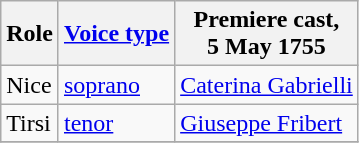<table class="wikitable">
<tr>
<th>Role</th>
<th><a href='#'>Voice type</a></th>
<th>Premiere cast,<br>5 May 1755</th>
</tr>
<tr>
<td>Nice</td>
<td><a href='#'>soprano</a></td>
<td><a href='#'>Caterina Gabrielli</a></td>
</tr>
<tr>
<td>Tirsi</td>
<td><a href='#'>tenor</a></td>
<td><a href='#'>Giuseppe Fribert</a></td>
</tr>
<tr>
</tr>
</table>
